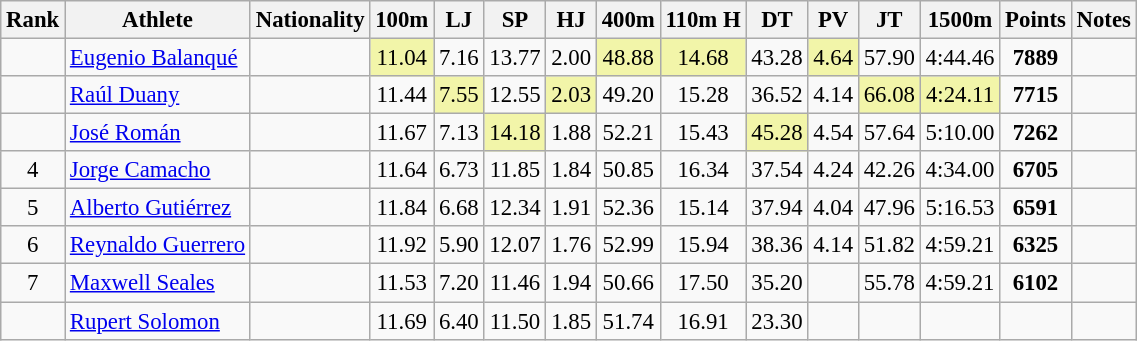<table class="wikitable sortable" style=" text-align:center;font-size:95%">
<tr>
<th>Rank</th>
<th>Athlete</th>
<th>Nationality</th>
<th>100m</th>
<th>LJ</th>
<th>SP</th>
<th>HJ</th>
<th>400m</th>
<th>110m H</th>
<th>DT</th>
<th>PV</th>
<th>JT</th>
<th>1500m</th>
<th>Points</th>
<th>Notes</th>
</tr>
<tr>
<td></td>
<td align=left><a href='#'>Eugenio Balanqué</a></td>
<td align=left></td>
<td bgcolor=#F2F5A9>11.04</td>
<td>7.16</td>
<td>13.77</td>
<td>2.00</td>
<td bgcolor=#F2F5A9>48.88</td>
<td bgcolor=#F2F5A9>14.68</td>
<td>43.28</td>
<td bgcolor=#F2F5A9>4.64</td>
<td>57.90</td>
<td>4:44.46</td>
<td><strong>7889</strong></td>
<td></td>
</tr>
<tr>
<td></td>
<td align=left><a href='#'>Raúl Duany</a></td>
<td align=left></td>
<td>11.44</td>
<td bgcolor=#F2F5A9>7.55</td>
<td>12.55</td>
<td bgcolor=#F2F5A9>2.03</td>
<td>49.20</td>
<td>15.28</td>
<td>36.52</td>
<td>4.14</td>
<td bgcolor=#F2F5A9>66.08</td>
<td bgcolor=#F2F5A9>4:24.11</td>
<td><strong>7715</strong></td>
<td></td>
</tr>
<tr>
<td></td>
<td align=left><a href='#'>José Román</a></td>
<td align=left></td>
<td>11.67</td>
<td>7.13</td>
<td bgcolor=#F2F5A9>14.18</td>
<td>1.88</td>
<td>52.21</td>
<td>15.43</td>
<td bgcolor=#F2F5A9>45.28</td>
<td>4.54</td>
<td>57.64</td>
<td>5:10.00</td>
<td><strong>7262</strong></td>
<td></td>
</tr>
<tr>
<td>4</td>
<td align=left><a href='#'>Jorge Camacho</a></td>
<td align=left></td>
<td>11.64</td>
<td>6.73</td>
<td>11.85</td>
<td>1.84</td>
<td>50.85</td>
<td>16.34</td>
<td>37.54</td>
<td>4.24</td>
<td>42.26</td>
<td>4:34.00</td>
<td><strong>6705</strong></td>
<td></td>
</tr>
<tr>
<td>5</td>
<td align=left><a href='#'>Alberto Gutiérrez</a></td>
<td align=left></td>
<td>11.84</td>
<td>6.68</td>
<td>12.34</td>
<td>1.91</td>
<td>52.36</td>
<td>15.14</td>
<td>37.94</td>
<td>4.04</td>
<td>47.96</td>
<td>5:16.53</td>
<td><strong>6591</strong></td>
<td></td>
</tr>
<tr>
<td>6</td>
<td align=left><a href='#'>Reynaldo Guerrero</a></td>
<td align=left></td>
<td>11.92</td>
<td>5.90</td>
<td>12.07</td>
<td>1.76</td>
<td>52.99</td>
<td>15.94</td>
<td>38.36</td>
<td>4.14</td>
<td>51.82</td>
<td>4:59.21</td>
<td><strong>6325</strong></td>
<td></td>
</tr>
<tr>
<td>7</td>
<td align=left><a href='#'>Maxwell Seales</a></td>
<td align=left></td>
<td>11.53</td>
<td>7.20</td>
<td>11.46</td>
<td>1.94</td>
<td>50.66</td>
<td>17.50</td>
<td>35.20</td>
<td></td>
<td>55.78</td>
<td>4:59.21</td>
<td><strong>6102</strong></td>
<td></td>
</tr>
<tr>
<td></td>
<td align=left><a href='#'>Rupert Solomon</a></td>
<td align=left></td>
<td>11.69</td>
<td>6.40</td>
<td>11.50</td>
<td>1.85</td>
<td>51.74</td>
<td>16.91</td>
<td>23.30</td>
<td></td>
<td></td>
<td></td>
<td><strong></strong></td>
<td></td>
</tr>
</table>
